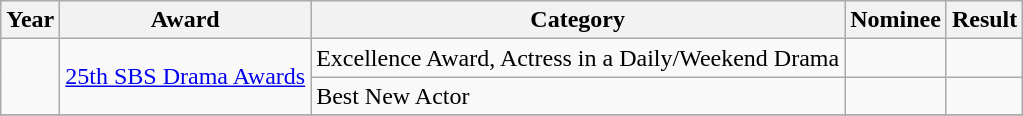<table class="wikitable">
<tr>
<th>Year</th>
<th>Award</th>
<th>Category</th>
<th>Nominee</th>
<th>Result</th>
</tr>
<tr>
<td rowspan="2"></td>
<td rowspan="2"><a href='#'>25th SBS Drama Awards</a></td>
<td>Excellence Award, Actress in a Daily/Weekend Drama</td>
<td></td>
<td></td>
</tr>
<tr>
<td>Best New Actor</td>
<td></td>
<td></td>
</tr>
<tr>
</tr>
</table>
